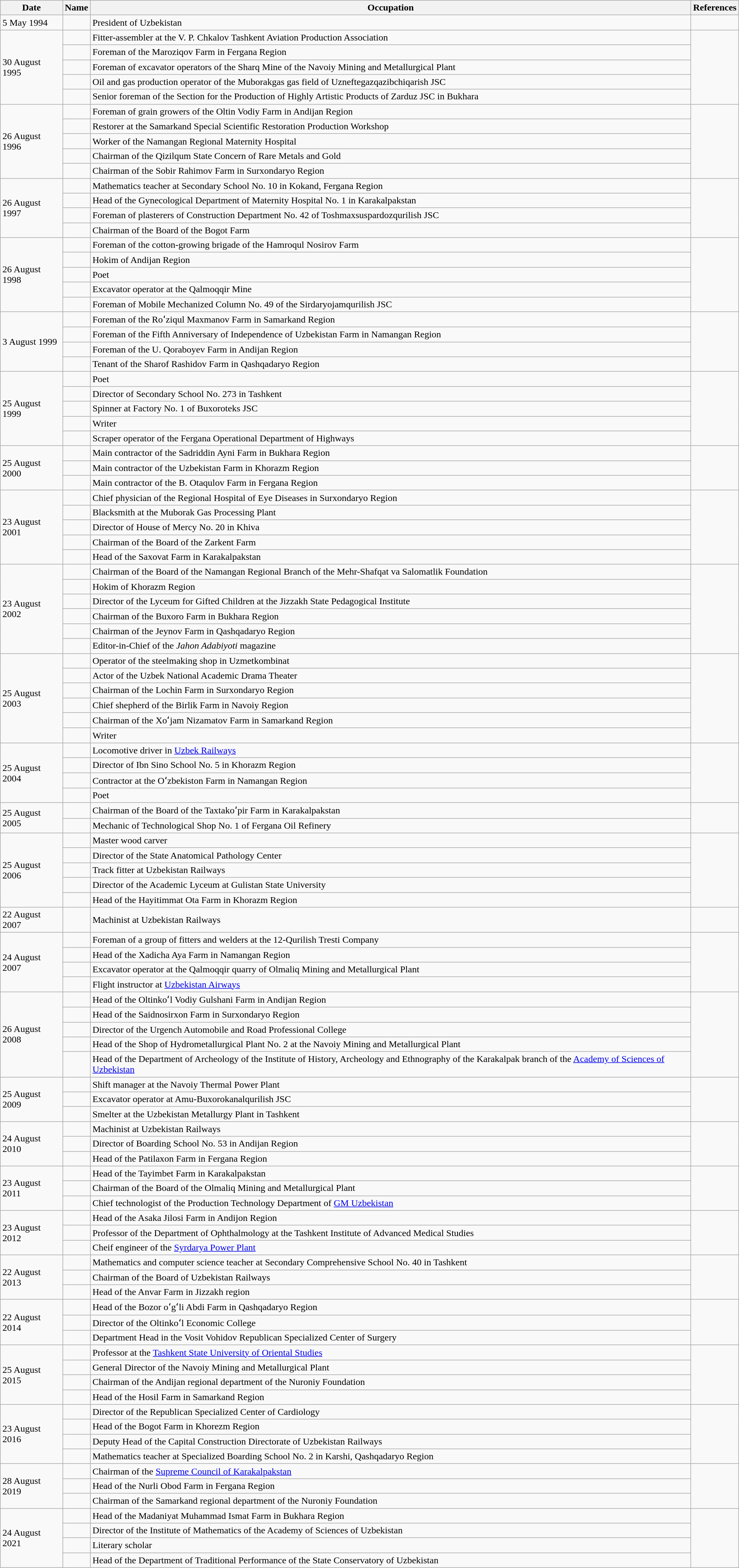<table class="wikitable sortable" width="100%">
<tr>
<th>Date</th>
<th>Name</th>
<th>Occupation</th>
<th>References</th>
</tr>
<tr>
<td>5 May 1994</td>
<td><strong></strong></td>
<td>President of Uzbekistan</td>
<td></td>
</tr>
<tr>
<td rowspan="5">30 August 1995</td>
<td><strong></strong></td>
<td>Fitter-assembler at the V. P. Chkalov Tashkent Aviation Production Association</td>
<td rowspan="5"></td>
</tr>
<tr>
<td><strong></strong></td>
<td>Foreman of the Maroziqov Farm in Fergana Region</td>
</tr>
<tr>
<td><strong></strong></td>
<td>Foreman of excavator operators of the Sharq Mine of the Navoiy Mining and Metallurgical Plant</td>
</tr>
<tr>
<td><strong></strong></td>
<td>Oil and gas production operator of the Muborakgas gas field of Uzneftegazqazibchiqarish JSC</td>
</tr>
<tr>
<td><strong></strong></td>
<td>Senior foreman of the Section for the Production of Highly Artistic Products of Zarduz JSC in Bukhara</td>
</tr>
<tr>
<td rowspan="5">26 August 1996</td>
<td><strong></strong></td>
<td>Foreman of grain growers of the Oltin Vodiy Farm in Andijan Region</td>
<td rowspan="5"></td>
</tr>
<tr>
<td><strong></strong></td>
<td>Restorer at the Samarkand Special Scientific Restoration Production Workshop</td>
</tr>
<tr>
<td><strong></strong></td>
<td>Worker of the Namangan Regional Maternity Hospital</td>
</tr>
<tr>
<td><strong></strong></td>
<td>Chairman of the Qizilqum State Concern of Rare Metals and Gold</td>
</tr>
<tr>
<td><strong></strong></td>
<td>Chairman of the Sobir Rahimov Farm in Surxondaryo Region</td>
</tr>
<tr>
<td rowspan="4">26 August 1997</td>
<td><strong></strong></td>
<td>Mathematics teacher at Secondary School No. 10 in Kokand, Fergana Region</td>
<td rowspan="4"></td>
</tr>
<tr>
<td><strong></strong></td>
<td>Head of the Gynecological Department of Maternity Hospital No. 1 in Karakalpakstan</td>
</tr>
<tr>
<td><strong></strong></td>
<td>Foreman of plasterers of Construction Department No. 42 of Toshmaxsuspardozqurilish JSC</td>
</tr>
<tr>
<td><strong></strong></td>
<td>Chairman of the Board of the Bogot Farm</td>
</tr>
<tr>
<td rowspan="5">26 August 1998</td>
<td><strong></strong></td>
<td>Foreman of the cotton-growing brigade of the Hamroqul Nosirov Farm</td>
<td rowspan="5"></td>
</tr>
<tr>
<td><strong></strong></td>
<td>Hokim of Andijan Region</td>
</tr>
<tr>
<td><strong></strong></td>
<td>Poet</td>
</tr>
<tr>
<td><strong></strong></td>
<td>Excavator operator at the Qalmoqqir Mine</td>
</tr>
<tr>
<td><strong></strong></td>
<td>Foreman of Mobile Mechanized Column No. 49 of the Sirdaryojamqurilish JSC</td>
</tr>
<tr>
<td rowspan="4">3 August 1999</td>
<td><strong></strong></td>
<td>Foreman of the Roʻziqul Maxmanov Farm in Samarkand Region</td>
<td rowspan="4"></td>
</tr>
<tr>
<td><strong></strong></td>
<td>Foreman of the Fifth Anniversary of Independence of Uzbekistan Farm in Namangan Region</td>
</tr>
<tr>
<td><strong></strong></td>
<td>Foreman of the U. Qoraboyev Farm in Andijan Region</td>
</tr>
<tr>
<td><strong></strong></td>
<td>Tenant of the Sharof Rashidov Farm in Qashqadaryo Region</td>
</tr>
<tr>
<td rowspan="5">25 August 1999</td>
<td><strong></strong></td>
<td>Poet</td>
<td rowspan="5"></td>
</tr>
<tr>
<td><strong></strong></td>
<td>Director of Secondary School No. 273 in Tashkent</td>
</tr>
<tr>
<td><strong></strong></td>
<td>Spinner at Factory No. 1 of Buxoroteks JSC</td>
</tr>
<tr>
<td><strong></strong></td>
<td>Writer</td>
</tr>
<tr>
<td><strong></strong></td>
<td>Scraper operator of the Fergana Operational Department of Highways</td>
</tr>
<tr>
<td rowspan="3">25 August 2000</td>
<td><strong></strong></td>
<td>Main contractor of the Sadriddin Ayni Farm in Bukhara Region</td>
<td rowspan="3"></td>
</tr>
<tr>
<td><strong></strong></td>
<td>Main contractor of the Uzbekistan Farm in Khorazm Region</td>
</tr>
<tr>
<td><strong></strong></td>
<td>Main contractor of the B. Otaqulov Farm in Fergana Region</td>
</tr>
<tr>
<td rowspan="5">23 August 2001</td>
<td><strong></strong></td>
<td>Chief physician of the Regional Hospital of Eye Diseases in Surxondaryo Region</td>
<td rowspan="5"></td>
</tr>
<tr>
<td><strong></strong></td>
<td>Blacksmith at the Muborak Gas Processing Plant</td>
</tr>
<tr>
<td><strong></strong></td>
<td>Director of House of Mercy No. 20 in Khiva</td>
</tr>
<tr>
<td><strong></strong></td>
<td>Chairman of the Board of the Zarkent Farm</td>
</tr>
<tr>
<td><strong></strong></td>
<td>Head of the Saxovat Farm in Karakalpakstan</td>
</tr>
<tr>
<td rowspan="6">23 August 2002</td>
<td><strong></strong></td>
<td>Chairman of the Board of the Namangan Regional Branch of the Mehr-Shafqat va Salomatlik Foundation</td>
<td rowspan="6"></td>
</tr>
<tr>
<td><strong></strong></td>
<td>Hokim of Khorazm Region</td>
</tr>
<tr>
<td><strong></strong></td>
<td>Director of the Lyceum for Gifted Children at the Jizzakh State Pedagogical Institute</td>
</tr>
<tr>
<td><strong></strong></td>
<td>Chairman of the Buxoro Farm in Bukhara Region</td>
</tr>
<tr>
<td><strong></strong></td>
<td>Chairman of the Jeynov Farm in Qashqadaryo Region</td>
</tr>
<tr>
<td><strong></strong></td>
<td>Editor-in-Chief of the <em>Jahon Adabiyoti</em> magazine</td>
</tr>
<tr>
<td rowspan="6">25 August 2003</td>
<td><strong></strong></td>
<td>Operator of the steelmaking shop in Uzmetkombinat</td>
<td rowspan="6"></td>
</tr>
<tr>
<td><strong></strong></td>
<td>Actor of the Uzbek National Academic Drama Theater</td>
</tr>
<tr>
<td><strong></strong></td>
<td>Chairman of the Lochin Farm in Surxondaryo Region</td>
</tr>
<tr>
<td><strong></strong></td>
<td>Chief shepherd of the Birlik Farm in Navoiy Region</td>
</tr>
<tr>
<td><strong></strong></td>
<td>Chairman of the Xoʻjam Nizamatov Farm in Samarkand Region</td>
</tr>
<tr>
<td><strong></strong></td>
<td>Writer</td>
</tr>
<tr>
<td rowspan="4">25 August 2004</td>
<td><strong></strong></td>
<td>Locomotive driver in <a href='#'>Uzbek Railways</a></td>
<td rowspan="4"></td>
</tr>
<tr>
<td><strong></strong></td>
<td>Director of Ibn Sino School No. 5 in Khorazm Region</td>
</tr>
<tr>
<td><strong></strong></td>
<td>Contractor at the Oʻzbekiston Farm in Namangan Region</td>
</tr>
<tr>
<td><strong></strong></td>
<td>Poet</td>
</tr>
<tr>
<td rowspan="2">25 August 2005</td>
<td><strong></strong></td>
<td>Chairman of the Board of the Taxtakoʻpir Farm in Karakalpakstan</td>
<td rowspan="2"></td>
</tr>
<tr>
<td><strong></strong></td>
<td>Mechanic of Technological Shop No. 1 of Fergana Oil Refinery</td>
</tr>
<tr>
<td rowspan="5">25 August 2006</td>
<td><strong></strong></td>
<td>Master wood carver</td>
<td rowspan="5"></td>
</tr>
<tr>
<td><strong></strong></td>
<td>Director of the State Anatomical Pathology Center</td>
</tr>
<tr>
<td><strong></strong></td>
<td>Track fitter at Uzbekistan Railways</td>
</tr>
<tr>
<td><strong></strong></td>
<td>Director of the Academic Lyceum at Gulistan State University</td>
</tr>
<tr>
<td><strong></strong></td>
<td>Head of the Hayitimmat Ota Farm in Khorazm Region</td>
</tr>
<tr>
<td>22 August 2007</td>
<td><strong></strong></td>
<td>Machinist at Uzbekistan Railways</td>
<td></td>
</tr>
<tr>
<td rowspan="4">24 August 2007</td>
<td><strong></strong></td>
<td>Foreman of a group of fitters and welders at the 12-Qurilish Tresti Company</td>
<td rowspan="4"></td>
</tr>
<tr>
<td><strong></strong></td>
<td>Head of the Xadicha Aya Farm in Namangan Region</td>
</tr>
<tr>
<td><strong></strong></td>
<td>Excavator operator at the Qalmoqqir quarry of Olmaliq Mining and Metallurgical Plant</td>
</tr>
<tr>
<td><strong></strong></td>
<td>Flight instructor at <a href='#'>Uzbekistan Airways</a></td>
</tr>
<tr>
<td rowspan="5">26 August 2008</td>
<td><strong></strong></td>
<td>Head of the Oltinkoʻl Vodiy Gulshani Farm in Andijan Region</td>
<td rowspan="5"></td>
</tr>
<tr>
<td><strong></strong></td>
<td>Head of the Saidnosirxon Farm in Surxondaryo Region</td>
</tr>
<tr>
<td><strong></strong></td>
<td>Director of the Urgench Automobile and Road Professional College</td>
</tr>
<tr>
<td><strong></strong></td>
<td>Head of the Shop of Hydrometallurgical Plant No. 2 at the Navoiy Mining and Metallurgical Plant</td>
</tr>
<tr>
<td><strong></strong></td>
<td>Head of the Department of Archeology of the Institute of History, Archeology and Ethnography of the Karakalpak branch of the <a href='#'>Academy of Sciences of Uzbekistan</a></td>
</tr>
<tr>
<td rowspan="3">25 August 2009</td>
<td><strong></strong></td>
<td>Shift manager at the Navoiy Thermal Power Plant</td>
<td rowspan="3"></td>
</tr>
<tr>
<td><strong></strong></td>
<td>Excavator operator at Amu-Buxorokanalqurilish JSC</td>
</tr>
<tr>
<td><strong></strong></td>
<td>Smelter at the Uzbekistan Metallurgy Plant in Tashkent</td>
</tr>
<tr>
<td rowspan="3">24 August 2010</td>
<td><strong></strong></td>
<td>Machinist at Uzbekistan Railways</td>
<td rowspan="3"></td>
</tr>
<tr>
<td><strong></strong></td>
<td>Director of Boarding School No. 53 in Andijan Region</td>
</tr>
<tr>
<td><strong></strong></td>
<td>Head of the Patilaxon Farm in Fergana Region</td>
</tr>
<tr>
<td rowspan="3">23 August 2011</td>
<td><strong></strong></td>
<td>Head of the Tayimbet Farm in Karakalpakstan</td>
<td rowspan="3"></td>
</tr>
<tr>
<td><strong></strong></td>
<td>Chairman of the Board of the Olmaliq Mining and Metallurgical Plant</td>
</tr>
<tr>
<td><strong></strong></td>
<td>Chief technologist of the Production Technology Department of <a href='#'>GM Uzbekistan</a></td>
</tr>
<tr>
<td rowspan="3">23 August 2012</td>
<td><strong></strong></td>
<td>Head of the Asaka Jilosi Farm in Andijon Region</td>
<td rowspan="3"></td>
</tr>
<tr>
<td><strong></strong></td>
<td>Professor of the Department of Ophthalmology at the Tashkent Institute of Advanced Medical Studies</td>
</tr>
<tr>
<td><strong></strong></td>
<td>Cheif engineer of the <a href='#'>Syrdarya Power Plant</a></td>
</tr>
<tr>
<td rowspan="3">22 August 2013</td>
<td><strong></strong></td>
<td>Mathematics and computer science teacher at Secondary Comprehensive School No. 40 in Tashkent</td>
<td rowspan="3"></td>
</tr>
<tr>
<td><strong></strong></td>
<td>Chairman of the Board of Uzbekistan Railways</td>
</tr>
<tr>
<td><strong></strong></td>
<td>Head of the Anvar Farm in Jizzakh region</td>
</tr>
<tr>
<td rowspan="3">22 August 2014</td>
<td><strong></strong></td>
<td>Head of the Bozor oʻgʻli Abdi Farm in Qashqadaryo Region</td>
<td rowspan="3"></td>
</tr>
<tr>
<td><strong></strong></td>
<td>Director of the Oltinkoʻl Economic College</td>
</tr>
<tr>
<td><strong></strong></td>
<td>Department Head in the Vosit Vohidov Republican Specialized Center of Surgery</td>
</tr>
<tr>
<td rowspan="4">25 August 2015</td>
<td><strong></strong></td>
<td>Professor at the <a href='#'>Tashkent State University of Oriental Studies</a></td>
<td rowspan="4"></td>
</tr>
<tr>
<td><strong></strong></td>
<td>General Director of the Navoiy Mining and Metallurgical Plant</td>
</tr>
<tr>
<td><strong></strong></td>
<td>Chairman of the Andijan regional department of the Nuroniy Foundation</td>
</tr>
<tr>
<td><strong></strong></td>
<td>Head of the Hosil Farm in Samarkand Region</td>
</tr>
<tr>
<td rowspan="4">23 August 2016</td>
<td><strong></strong></td>
<td>Director of the Republican Specialized Center of Cardiology</td>
<td rowspan="4"></td>
</tr>
<tr>
<td><strong></strong></td>
<td>Head of the Bogot Farm in Khorezm Region</td>
</tr>
<tr>
<td><strong></strong></td>
<td>Deputy Head of the Capital Construction Directorate of Uzbekistan Railways</td>
</tr>
<tr>
<td><strong></strong></td>
<td>Mathematics teacher at Specialized Boarding School No. 2 in Karshi, Qashqadaryo Region</td>
</tr>
<tr>
<td rowspan="3">28 August 2019</td>
<td><strong></strong></td>
<td>Chairman of the <a href='#'>Supreme Council of Karakalpakstan</a></td>
<td rowspan="3"></td>
</tr>
<tr>
<td><strong></strong></td>
<td>Head of the Nurli Obod Farm in Fergana Region</td>
</tr>
<tr>
<td><strong></strong></td>
<td>Chairman of the Samarkand regional department of the Nuroniy Foundation</td>
</tr>
<tr>
<td rowspan="4">24 August 2021</td>
<td><strong></strong></td>
<td>Head of the Madaniyat Muhammad Ismat Farm in Bukhara Region</td>
<td rowspan="4"></td>
</tr>
<tr>
<td><strong></strong></td>
<td>Director of the Institute of Mathematics of the Academy of Sciences of Uzbekistan</td>
</tr>
<tr>
<td><strong></strong></td>
<td>Literary scholar</td>
</tr>
<tr>
<td><strong></strong></td>
<td>Head of the Department of Traditional Performance of the State Conservatory of Uzbekistan</td>
</tr>
</table>
